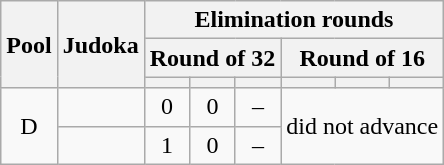<table class="wikitable" style="text-align:center">
<tr>
<th rowspan="3">Pool</th>
<th rowspan="3">Judoka</th>
<th colspan="6">Elimination rounds</th>
</tr>
<tr>
<th colspan="3">Round of 32</th>
<th colspan="3">Round of 16</th>
</tr>
<tr>
<th></th>
<th></th>
<th></th>
<th></th>
<th></th>
<th></th>
</tr>
<tr>
<td rowspan="2">D</td>
<td></td>
<td>0</td>
<td>0</td>
<td>–</td>
<td rowspan="2"; colspan="3">did not advance</td>
</tr>
<tr>
<td></td>
<td>1</td>
<td>0</td>
<td>–</td>
</tr>
</table>
